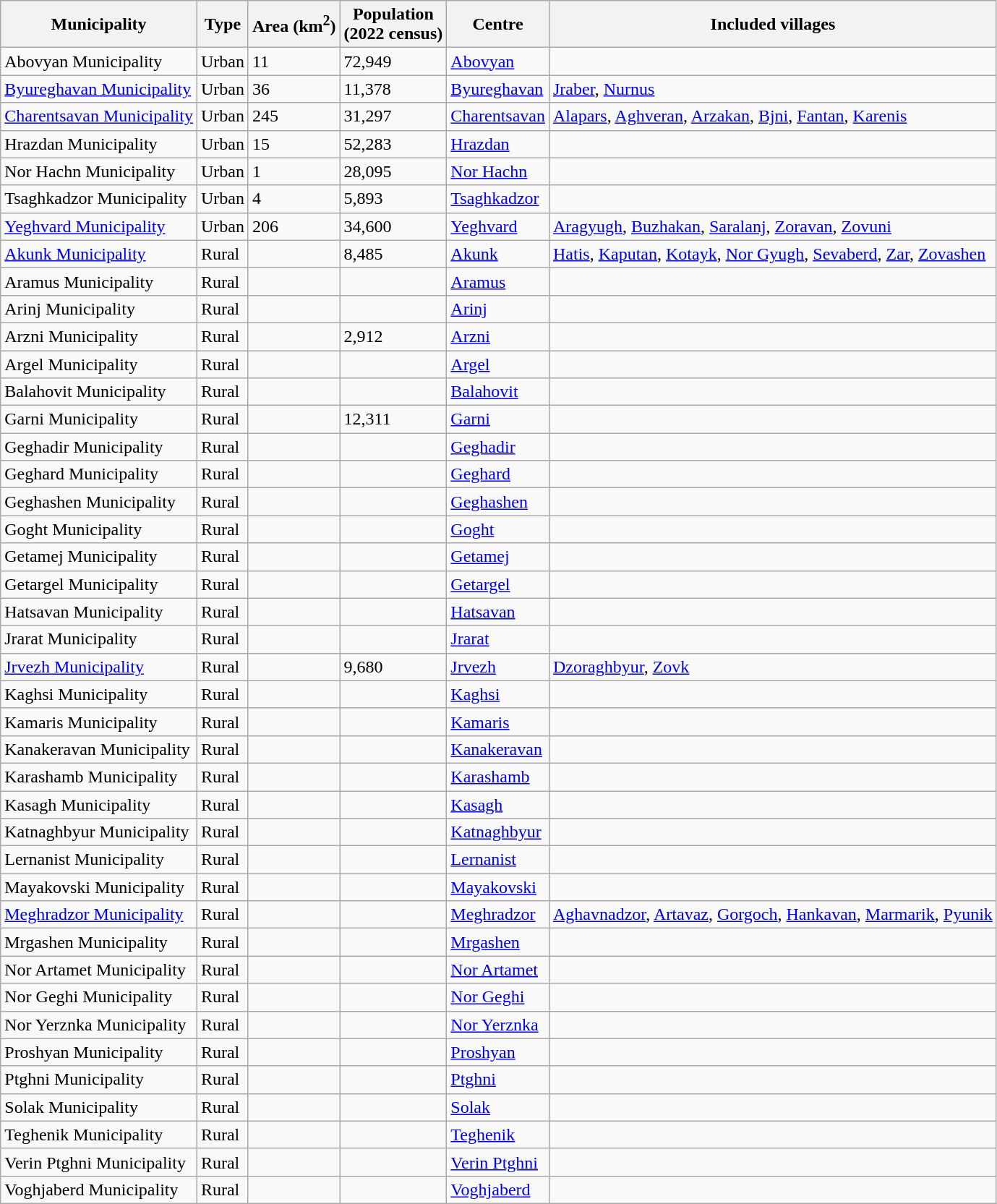<table class="wikitable sortable">
<tr>
<th>Municipality</th>
<th>Type</th>
<th>Area (km<sup>2</sup>)</th>
<th>Population<br>(2022 census)</th>
<th>Centre</th>
<th>Included villages</th>
</tr>
<tr>
<td>Abovyan Municipality</td>
<td>Urban</td>
<td>11</td>
<td>72,949</td>
<td><a href='#'>Abovyan</a></td>
<td></td>
</tr>
<tr>
<td><a href='#'>Byureghavan Municipality</a></td>
<td>Urban</td>
<td>36</td>
<td>11,378</td>
<td><a href='#'>Byureghavan</a></td>
<td><a href='#'>Jraber</a>, <a href='#'>Nurnus</a></td>
</tr>
<tr>
<td><a href='#'>Charentsavan Municipality</a></td>
<td>Urban</td>
<td>245</td>
<td>31,297</td>
<td><a href='#'>Charentsavan</a></td>
<td><a href='#'>Alapars</a>, <a href='#'>Aghveran</a>, <a href='#'>Arzakan</a>, <a href='#'>Bjni</a>, <a href='#'>Fantan</a>, <a href='#'>Karenis</a></td>
</tr>
<tr>
<td>Hrazdan Municipality</td>
<td>Urban</td>
<td>15</td>
<td>52,283</td>
<td><a href='#'>Hrazdan</a></td>
<td></td>
</tr>
<tr>
<td>Nor Hachn Municipality</td>
<td>Urban</td>
<td>1</td>
<td>28,095</td>
<td><a href='#'>Nor Hachn</a></td>
<td></td>
</tr>
<tr>
<td>Tsaghkadzor Municipality</td>
<td>Urban</td>
<td>4</td>
<td>5,893</td>
<td><a href='#'>Tsaghkadzor</a></td>
<td></td>
</tr>
<tr>
<td><a href='#'>Yeghvard Municipality</a></td>
<td>Urban</td>
<td>206</td>
<td>34,600</td>
<td><a href='#'>Yeghvard</a></td>
<td><a href='#'>Aragyugh</a>, <a href='#'>Buzhakan</a>, <a href='#'>Saralanj</a>, <a href='#'>Zoravan</a>, <a href='#'>Zovuni</a></td>
</tr>
<tr>
<td><a href='#'>Akunk Municipality</a></td>
<td>Rural</td>
<td></td>
<td>8,485</td>
<td><a href='#'>Akunk</a></td>
<td><a href='#'>Hatis</a>, <a href='#'>Kaputan</a>, <a href='#'>Kotayk</a>, <a href='#'>Nor Gyugh</a>, <a href='#'>Sevaberd</a>, <a href='#'>Zar</a>, <a href='#'>Zovashen</a></td>
</tr>
<tr>
<td>Aramus Municipality</td>
<td>Rural</td>
<td></td>
<td></td>
<td><a href='#'>Aramus</a></td>
<td></td>
</tr>
<tr>
<td>Arinj Municipality</td>
<td>Rural</td>
<td></td>
<td></td>
<td><a href='#'>Arinj</a></td>
<td></td>
</tr>
<tr>
<td>Arzni Municipality</td>
<td>Rural</td>
<td></td>
<td>2,912</td>
<td><a href='#'>Arzni</a></td>
<td></td>
</tr>
<tr>
<td>Argel Municipality</td>
<td>Rural</td>
<td></td>
<td></td>
<td><a href='#'>Argel</a></td>
<td></td>
</tr>
<tr>
<td>Balahovit Municipality</td>
<td>Rural</td>
<td></td>
<td></td>
<td><a href='#'>Balahovit</a></td>
<td></td>
</tr>
<tr>
<td>Garni Municipality</td>
<td>Rural</td>
<td></td>
<td>12,311</td>
<td><a href='#'>Garni</a></td>
<td></td>
</tr>
<tr>
<td>Geghadir Municipality</td>
<td>Rural</td>
<td></td>
<td></td>
<td><a href='#'>Geghadir</a></td>
<td></td>
</tr>
<tr>
<td>Geghard Municipality</td>
<td>Rural</td>
<td></td>
<td></td>
<td><a href='#'>Geghard</a></td>
<td></td>
</tr>
<tr>
<td>Geghashen Municipality</td>
<td>Rural</td>
<td></td>
<td></td>
<td><a href='#'>Geghashen</a></td>
<td></td>
</tr>
<tr>
<td>Goght Municipality</td>
<td>Rural</td>
<td></td>
<td></td>
<td><a href='#'>Goght</a></td>
<td></td>
</tr>
<tr>
<td>Getamej Municipality</td>
<td>Rural</td>
<td></td>
<td></td>
<td><a href='#'>Getamej</a></td>
<td></td>
</tr>
<tr>
<td>Getargel Municipality</td>
<td>Rural</td>
<td></td>
<td></td>
<td><a href='#'>Getargel</a></td>
<td></td>
</tr>
<tr>
<td>Hatsavan Municipality</td>
<td>Rural</td>
<td></td>
<td></td>
<td><a href='#'>Hatsavan</a></td>
<td></td>
</tr>
<tr>
<td>Jrarat Municipality</td>
<td>Rural</td>
<td></td>
<td></td>
<td><a href='#'>Jrarat</a></td>
<td></td>
</tr>
<tr>
<td><a href='#'>Jrvezh Municipality</a></td>
<td>Rural</td>
<td></td>
<td>9,680</td>
<td><a href='#'>Jrvezh</a></td>
<td><a href='#'>Dzoraghbyur</a>, <a href='#'>Zovk</a></td>
</tr>
<tr>
<td>Kaghsi Municipality</td>
<td>Rural</td>
<td></td>
<td></td>
<td><a href='#'>Kaghsi</a></td>
<td></td>
</tr>
<tr>
<td>Kamaris Municipality</td>
<td>Rural</td>
<td></td>
<td></td>
<td><a href='#'>Kamaris</a></td>
<td></td>
</tr>
<tr>
<td>Kanakeravan Municipality</td>
<td>Rural</td>
<td></td>
<td></td>
<td><a href='#'>Kanakeravan</a></td>
<td></td>
</tr>
<tr>
<td>Karashamb Municipality</td>
<td>Rural</td>
<td></td>
<td></td>
<td><a href='#'>Karashamb</a></td>
<td></td>
</tr>
<tr>
<td>Kasagh Municipality</td>
<td>Rural</td>
<td></td>
<td></td>
<td><a href='#'>Kasagh</a></td>
<td></td>
</tr>
<tr>
<td>Katnaghbyur Municipality</td>
<td>Rural</td>
<td></td>
<td></td>
<td><a href='#'>Katnaghbyur</a></td>
<td></td>
</tr>
<tr>
<td>Lernanist Municipality</td>
<td>Rural</td>
<td></td>
<td></td>
<td><a href='#'>Lernanist</a></td>
<td></td>
</tr>
<tr>
<td>Mayakovski Municipality</td>
<td>Rural</td>
<td></td>
<td></td>
<td><a href='#'>Mayakovski</a></td>
<td></td>
</tr>
<tr>
<td><a href='#'>Meghradzor Municipality</a></td>
<td>Rural</td>
<td></td>
<td></td>
<td><a href='#'>Meghradzor</a></td>
<td><a href='#'>Aghavnadzor</a>, <a href='#'>Artavaz</a>, <a href='#'>Gorgoch</a>, <a href='#'>Hankavan</a>, <a href='#'>Marmarik</a>, <a href='#'>Pyunik</a></td>
</tr>
<tr>
<td>Mrgashen Municipality</td>
<td>Rural</td>
<td></td>
<td></td>
<td><a href='#'>Mrgashen</a></td>
<td></td>
</tr>
<tr>
<td>Nor Artamet Municipality</td>
<td>Rural</td>
<td></td>
<td></td>
<td><a href='#'>Nor Artamet</a></td>
<td></td>
</tr>
<tr>
<td>Nor Geghi Municipality</td>
<td>Rural</td>
<td></td>
<td></td>
<td><a href='#'>Nor Geghi</a></td>
<td></td>
</tr>
<tr>
<td>Nor Yerznka Municipality</td>
<td>Rural</td>
<td></td>
<td></td>
<td><a href='#'>Nor Yerznka</a></td>
<td></td>
</tr>
<tr>
<td>Proshyan Municipality</td>
<td>Rural</td>
<td></td>
<td></td>
<td><a href='#'>Proshyan</a></td>
<td></td>
</tr>
<tr>
<td>Ptghni Municipality</td>
<td>Rural</td>
<td></td>
<td></td>
<td><a href='#'>Ptghni</a></td>
<td></td>
</tr>
<tr>
<td>Solak Municipality</td>
<td>Rural</td>
<td></td>
<td></td>
<td><a href='#'>Solak</a></td>
<td></td>
</tr>
<tr>
<td>Teghenik Municipality</td>
<td>Rural</td>
<td></td>
<td></td>
<td><a href='#'>Teghenik</a></td>
<td></td>
</tr>
<tr>
<td>Verin Ptghni Municipality</td>
<td>Rural</td>
<td></td>
<td></td>
<td><a href='#'>Verin Ptghni</a></td>
<td></td>
</tr>
<tr>
<td>Voghjaberd Municipality</td>
<td>Rural</td>
<td></td>
<td></td>
<td><a href='#'>Voghjaberd</a></td>
<td></td>
</tr>
</table>
